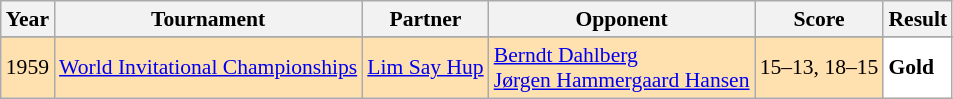<table class="sortable wikitable" style="font-size:90%;">
<tr>
<th>Year</th>
<th>Tournament</th>
<th>Partner</th>
<th>Opponent</th>
<th>Score</th>
<th>Result</th>
</tr>
<tr>
</tr>
<tr style="background:#FFE0AF">
<td align="center">1959</td>
<td align="left"><a href='#'>World Invitational Championships</a></td>
<td align="left"> <a href='#'>Lim Say Hup</a></td>
<td align="left"> <a href='#'>Berndt Dahlberg</a><br> <a href='#'>Jørgen Hammergaard Hansen</a></td>
<td align="left">15–13, 18–15</td>
<td style="text-align:left; background:white"> <strong>Gold</strong></td>
</tr>
</table>
